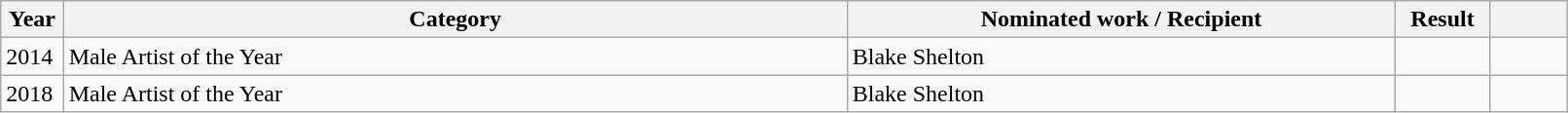<table class="wikitable plainrowheaders" style="width:85%;">
<tr>
<th scope="col" style="width:4%;">Year</th>
<th scope="col" style="width:50%;">Category</th>
<th scope="col" style="width:35%;">Nominated work / Recipient</th>
<th scope="col" style="width:6%;">Result</th>
<th scope="col" style="width:6%;"></th>
</tr>
<tr>
<td>2014</td>
<td>Male Artist of the Year</td>
<td>Blake Shelton</td>
<td></td>
<td></td>
</tr>
<tr>
<td>2018</td>
<td>Male Artist of the Year</td>
<td>Blake Shelton</td>
<td></td>
<td></td>
</tr>
</table>
